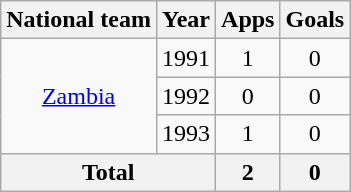<table class="wikitable" style="text-align: center;">
<tr>
<th>National team</th>
<th>Year</th>
<th>Apps</th>
<th>Goals</th>
</tr>
<tr>
<td rowspan="3"><a href='#'>Zambia</a></td>
<td>1991</td>
<td>1</td>
<td>0</td>
</tr>
<tr>
<td>1992</td>
<td>0</td>
<td>0</td>
</tr>
<tr>
<td>1993</td>
<td>1</td>
<td>0</td>
</tr>
<tr>
<th colspan="2">Total</th>
<th>2</th>
<th>0</th>
</tr>
</table>
